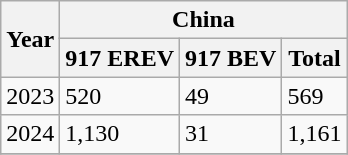<table class="wikitable">
<tr>
<th rowspan="2">Year</th>
<th colspan="3">China</th>
</tr>
<tr>
<th>917 EREV</th>
<th>917 BEV</th>
<th>Total</th>
</tr>
<tr>
<td>2023</td>
<td>520</td>
<td>49</td>
<td>569</td>
</tr>
<tr>
<td>2024</td>
<td>1,130</td>
<td>31</td>
<td>1,161</td>
</tr>
<tr>
</tr>
</table>
